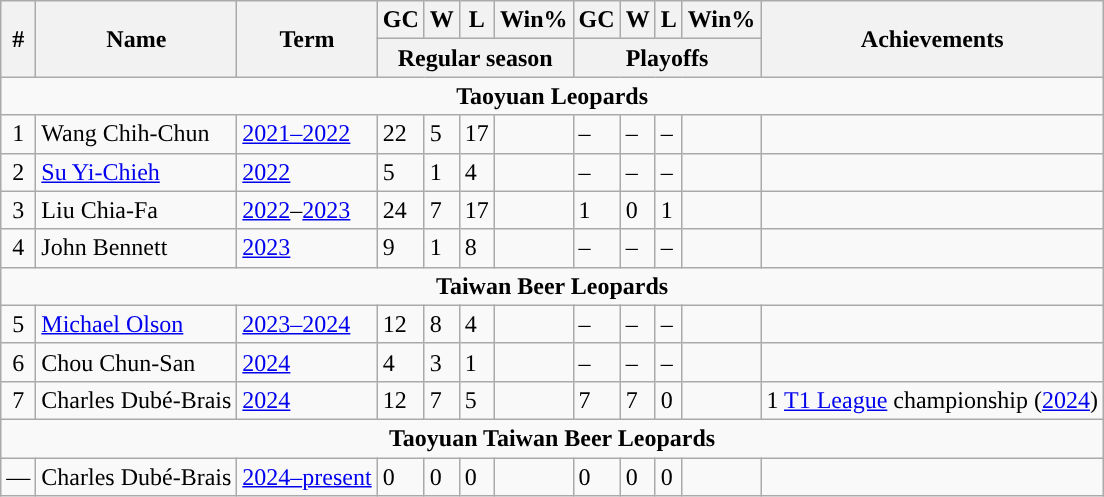<table class="wikitable sortable">
<tr>
<th rowspan="2">#</th>
<th rowspan="2">Name</th>
<th rowspan="2">Term</th>
<th>GC</th>
<th>W</th>
<th>L</th>
<th>Win%</th>
<th>GC</th>
<th>W</th>
<th>L</th>
<th>Win%</th>
<th rowspan="2" class=unsortable>Achievements</th>
</tr>
<tr class="unsortable">
<th colspan="4">Regular season</th>
<th colspan="4">Playoffs</th>
</tr>
<tr>
<td align=center colspan="15"><strong>Taoyuan Leopards</strong></td>
</tr>
<tr>
<td align=center>1</td>
<td>Wang Chih-Chun</td>
<td><a href='#'>2021–2022</a></td>
<td>22</td>
<td>5</td>
<td>17</td>
<td></td>
<td>–</td>
<td>–</td>
<td>–</td>
<td></td>
<td></td>
</tr>
<tr>
<td align=center>2</td>
<td><a href='#'>Su Yi-Chieh</a></td>
<td><a href='#'>2022</a></td>
<td>5</td>
<td>1</td>
<td>4</td>
<td></td>
<td>–</td>
<td>–</td>
<td>–</td>
<td></td>
<td></td>
</tr>
<tr>
<td align=center>3</td>
<td>Liu Chia-Fa</td>
<td><a href='#'>2022</a>–<a href='#'>2023</a></td>
<td>24</td>
<td>7</td>
<td>17</td>
<td></td>
<td>1</td>
<td>0</td>
<td>1</td>
<td></td>
<td></td>
</tr>
<tr>
<td align=center>4</td>
<td>John Bennett</td>
<td><a href='#'>2023</a></td>
<td>9</td>
<td>1</td>
<td>8</td>
<td></td>
<td>–</td>
<td>–</td>
<td>–</td>
<td></td>
<td></td>
</tr>
<tr>
<td align=center colspan="15"><strong>Taiwan Beer Leopards</strong></td>
</tr>
<tr>
<td align=center>5</td>
<td><a href='#'>Michael Olson</a></td>
<td><a href='#'>2023–2024</a></td>
<td>12</td>
<td>8</td>
<td>4</td>
<td></td>
<td>–</td>
<td>–</td>
<td>–</td>
<td></td>
<td></td>
</tr>
<tr>
<td align=center>6</td>
<td>Chou Chun-San</td>
<td><a href='#'>2024</a></td>
<td>4</td>
<td>3</td>
<td>1</td>
<td></td>
<td>–</td>
<td>–</td>
<td>–</td>
<td></td>
<td></td>
</tr>
<tr>
<td align=center>7</td>
<td>Charles Dubé-Brais</td>
<td><a href='#'>2024</a></td>
<td>12</td>
<td>7</td>
<td>5</td>
<td></td>
<td>7</td>
<td>7</td>
<td>0</td>
<td></td>
<td>1 <a href='#'>T1 League</a> championship (<a href='#'>2024</a>)</td>
</tr>
<tr>
<td align=center colspan="15"><strong>Taoyuan Taiwan Beer Leopards</strong></td>
</tr>
<tr>
<td align=center>—</td>
<td>Charles Dubé-Brais</td>
<td><a href='#'>2024–present</a></td>
<td>0</td>
<td>0</td>
<td>0</td>
<td></td>
<td>0</td>
<td>0</td>
<td>0</td>
<td></td>
<td></td>
</tr>
</table>
